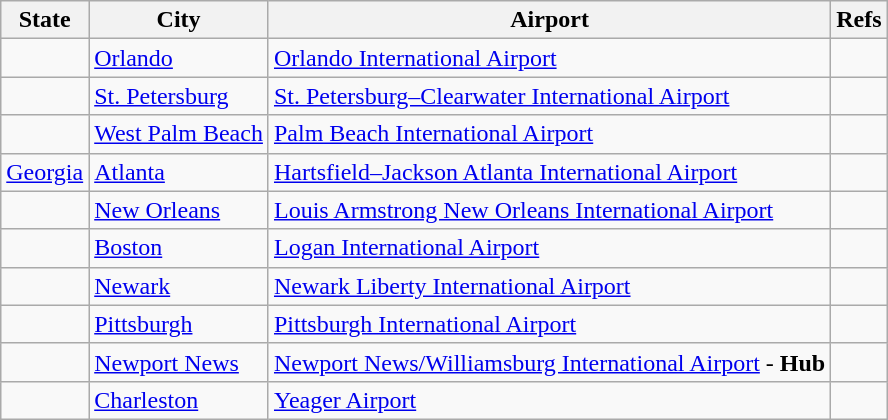<table class="wikitable sortable">
<tr>
<th>State</th>
<th>City</th>
<th>Airport</th>
<th class="unsortable">Refs</th>
</tr>
<tr>
<td></td>
<td><a href='#'>Orlando</a></td>
<td><a href='#'>Orlando International Airport</a></td>
<td></td>
</tr>
<tr>
<td></td>
<td><a href='#'>St. Petersburg</a></td>
<td><a href='#'>St. Petersburg–Clearwater International Airport</a></td>
<td></td>
</tr>
<tr>
<td></td>
<td><a href='#'>West Palm Beach</a></td>
<td><a href='#'>Palm Beach International Airport</a></td>
<td></td>
</tr>
<tr>
<td> <a href='#'>Georgia</a></td>
<td><a href='#'>Atlanta</a></td>
<td><a href='#'>Hartsfield–Jackson Atlanta International Airport</a></td>
<td></td>
</tr>
<tr>
<td></td>
<td><a href='#'>New Orleans</a></td>
<td><a href='#'>Louis Armstrong New Orleans International Airport</a></td>
<td></td>
</tr>
<tr>
<td></td>
<td><a href='#'>Boston</a></td>
<td><a href='#'>Logan International Airport</a></td>
<td></td>
</tr>
<tr>
<td></td>
<td><a href='#'>Newark</a></td>
<td><a href='#'>Newark Liberty International Airport</a></td>
<td></td>
</tr>
<tr>
<td></td>
<td><a href='#'>Pittsburgh</a></td>
<td><a href='#'>Pittsburgh International Airport</a></td>
<td></td>
</tr>
<tr>
<td></td>
<td><a href='#'>Newport News</a></td>
<td><a href='#'>Newport News/Williamsburg International Airport</a>  - <strong>Hub</strong></td>
<td></td>
</tr>
<tr>
<td></td>
<td><a href='#'>Charleston</a></td>
<td><a href='#'>Yeager Airport</a></td>
<td></td>
</tr>
</table>
